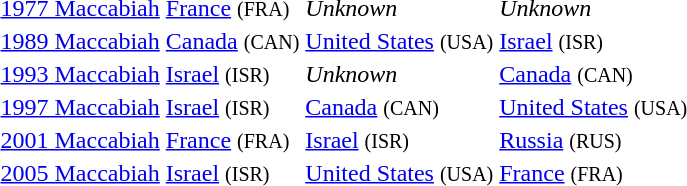<table>
<tr>
<td><a href='#'>1977 Maccabiah</a></td>
<td> <a href='#'>France</a> <small>(FRA)</small></td>
<td><em>Unknown</em></td>
<td><em>Unknown</em></td>
</tr>
<tr>
<td><a href='#'>1989 Maccabiah</a></td>
<td> <a href='#'>Canada</a> <small>(CAN)</small></td>
<td> <a href='#'>United States</a> <small>(USA)</small></td>
<td> <a href='#'>Israel</a> <small>(ISR)</small></td>
</tr>
<tr>
<td><a href='#'>1993 Maccabiah</a></td>
<td> <a href='#'>Israel</a> <small>(ISR)</small></td>
<td><em>Unknown</em></td>
<td> <a href='#'>Canada</a> <small>(CAN)</small></td>
</tr>
<tr>
<td><a href='#'>1997 Maccabiah</a></td>
<td> <a href='#'>Israel</a> <small>(ISR)</small></td>
<td> <a href='#'>Canada</a> <small>(CAN)</small></td>
<td> <a href='#'>United States</a> <small>(USA)</small></td>
</tr>
<tr>
<td><a href='#'>2001 Maccabiah</a></td>
<td> <a href='#'>France</a> <small>(FRA)</small></td>
<td> <a href='#'>Israel</a> <small>(ISR)</small></td>
<td> <a href='#'>Russia</a> <small>(RUS)</small></td>
</tr>
<tr>
<td><a href='#'>2005 Maccabiah</a></td>
<td> <a href='#'>Israel</a> <small>(ISR)</small></td>
<td> <a href='#'>United States</a> <small>(USA)</small></td>
<td> <a href='#'>France</a> <small>(FRA)</small></td>
</tr>
</table>
